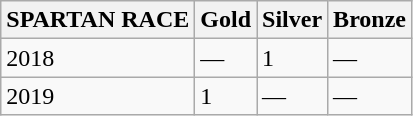<table class="wikitable">
<tr>
<th>SPARTAN RACE</th>
<th>Gold</th>
<th>Silver</th>
<th>Bronze</th>
</tr>
<tr>
<td>2018</td>
<td>—</td>
<td>1</td>
<td>—</td>
</tr>
<tr>
<td>2019</td>
<td>1</td>
<td>—</td>
<td>—</td>
</tr>
</table>
